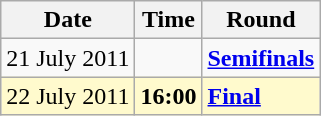<table class="wikitable">
<tr>
<th>Date</th>
<th>Time</th>
<th>Round</th>
</tr>
<tr>
<td>21 July 2011</td>
<td></td>
<td><strong><a href='#'>Semifinals</a></strong></td>
</tr>
<tr style=background:lemonchiffon>
<td>22 July 2011</td>
<td><strong>16:00</strong></td>
<td><strong><a href='#'>Final</a></strong></td>
</tr>
</table>
